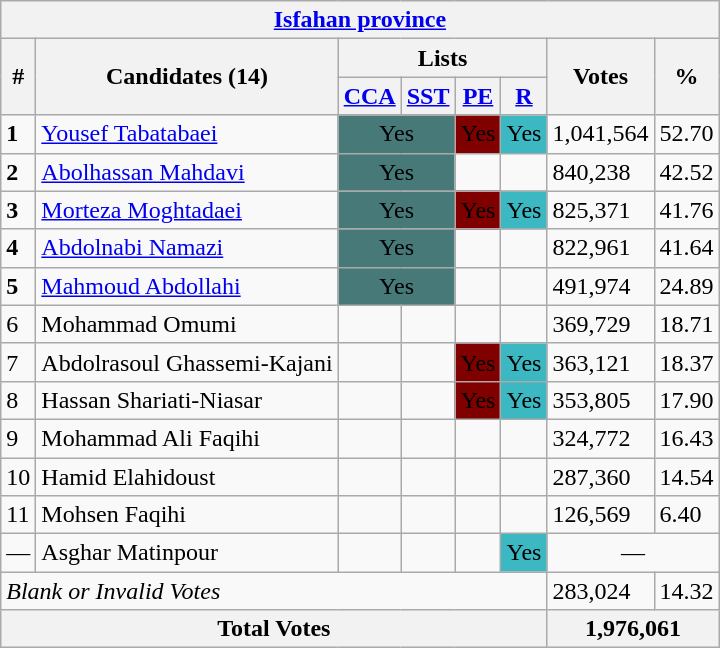<table class=wikitable style=text-align:left>
<tr>
<th colspan="8" align=center><a href='#'>Isfahan province</a></th>
</tr>
<tr>
<th rowspan="2">#</th>
<th rowspan="2">Candidates (14)</th>
<th colspan="4">Lists</th>
<th rowspan="2">Votes</th>
<th rowspan="2">%</th>
</tr>
<tr>
<th><a href='#'>CCA</a></th>
<th><a href='#'>SST</a></th>
<th><a href='#'>PE</a></th>
<th><a href='#'>R</a></th>
</tr>
<tr>
<td><strong>1</strong></td>
<td><a href='#'>Yousef Tabatabaei</a></td>
<td colspan="2" align=center style="background:#477979;"><span>Yes</span></td>
<td style="background:#800000;"><span>Yes</span></td>
<td style="background:#3cb8c2;"><span>Yes</span></td>
<td>1,041,564</td>
<td>52.70</td>
</tr>
<tr>
<td><strong>2</strong></td>
<td><a href='#'>Abolhassan Mahdavi</a></td>
<td colspan="2" align=center style="background:#477979;"><span>Yes</span></td>
<td></td>
<td></td>
<td>840,238</td>
<td>42.52</td>
</tr>
<tr>
<td><strong>3</strong></td>
<td><a href='#'>Morteza Moghtadaei</a></td>
<td colspan="2" align=center style="background:#477979;"><span>Yes</span></td>
<td style="background:#800000;"><span>Yes</span></td>
<td style="background:#3cb8c2;"><span>Yes</span></td>
<td>825,371</td>
<td>41.76</td>
</tr>
<tr>
<td><strong>4</strong></td>
<td><a href='#'>Abdolnabi Namazi</a></td>
<td colspan="2" align=center style="background:#477979;"><span>Yes</span></td>
<td></td>
<td></td>
<td>822,961</td>
<td>41.64</td>
</tr>
<tr>
<td><strong>5</strong></td>
<td><a href='#'>Mahmoud Abdollahi</a></td>
<td colspan="2" align=center style="background:#477979;"><span>Yes</span></td>
<td></td>
<td></td>
<td>491,974</td>
<td>24.89</td>
</tr>
<tr>
<td>6</td>
<td>Mohammad Omumi</td>
<td></td>
<td></td>
<td></td>
<td></td>
<td>369,729</td>
<td>18.71</td>
</tr>
<tr>
<td>7</td>
<td>Abdolrasoul Ghassemi-Kajani</td>
<td></td>
<td></td>
<td style="background:#800000;"><span>Yes</span></td>
<td style="background:#3cb8c2;"><span>Yes</span></td>
<td>363,121</td>
<td>18.37</td>
</tr>
<tr>
<td>8</td>
<td>Hassan Shariati-Niasar</td>
<td></td>
<td></td>
<td style="background:#800000;"><span>Yes</span></td>
<td style="background:#3cb8c2;"><span>Yes</span></td>
<td>353,805</td>
<td>17.90</td>
</tr>
<tr>
<td>9</td>
<td>Mohammad Ali Faqihi</td>
<td></td>
<td></td>
<td></td>
<td></td>
<td>324,772</td>
<td>16.43</td>
</tr>
<tr>
<td>10</td>
<td>Hamid Elahidoust</td>
<td></td>
<td></td>
<td></td>
<td></td>
<td>287,360</td>
<td>14.54</td>
</tr>
<tr>
<td>11</td>
<td>Mohsen Faqihi</td>
<td></td>
<td></td>
<td></td>
<td></td>
<td>126,569</td>
<td>6.40</td>
</tr>
<tr>
<td>—</td>
<td>Asghar Matinpour</td>
<td></td>
<td></td>
<td></td>
<td style="background:#3cb8c2;"><span>Yes</span></td>
<td colspan="2" align="center">—</td>
</tr>
<tr>
<td colspan="6"><em>Blank or Invalid Votes</em></td>
<td>283,024</td>
<td>14.32</td>
</tr>
<tr>
<th colspan="6">Total Votes</th>
<th colspan="2">1,976,061</th>
</tr>
</table>
